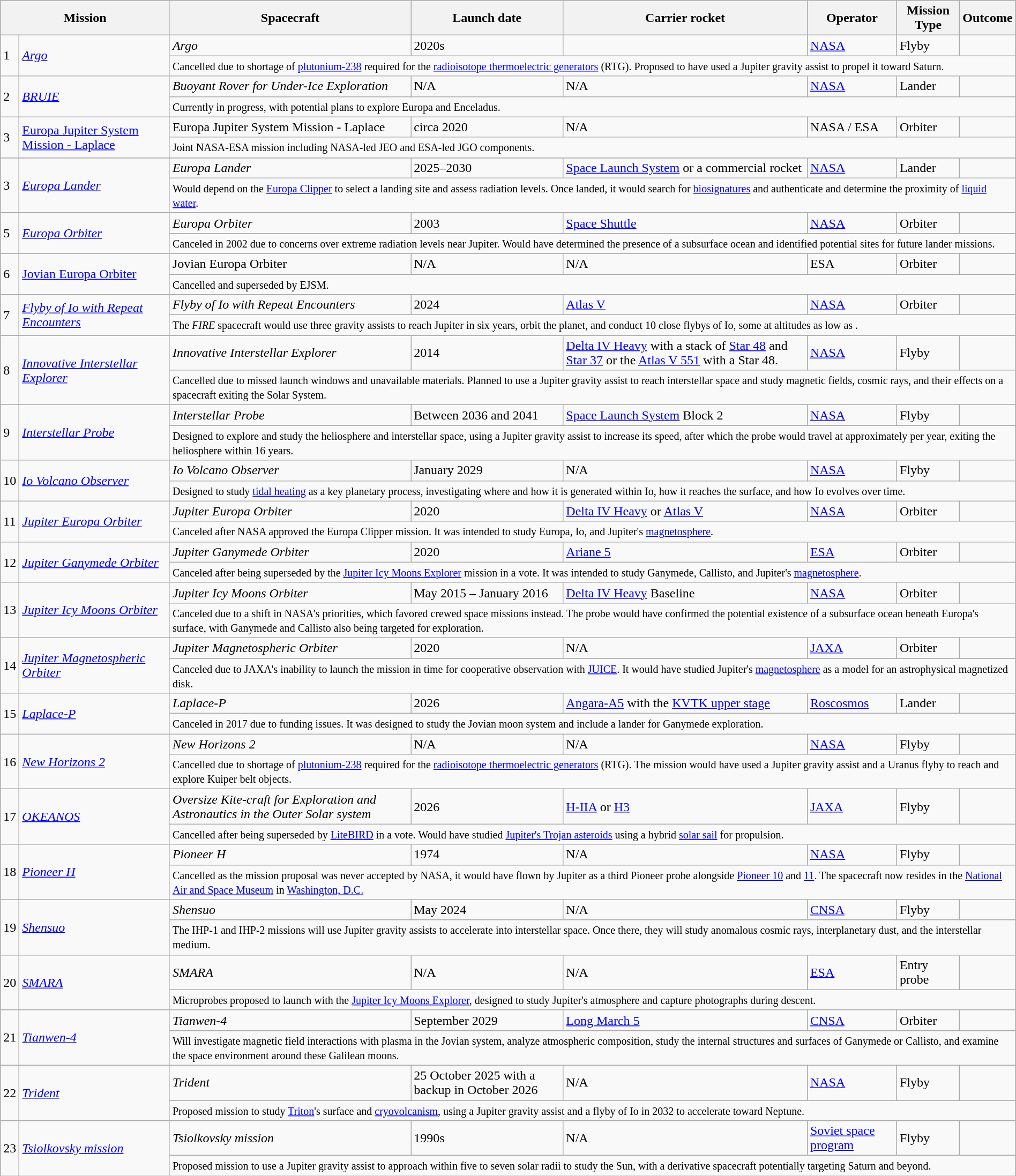<table class="wikitable sortable" style="width:100%">
<tr>
<th colspan="2">Mission</th>
<th>Spacecraft</th>
<th>Launch date</th>
<th>Carrier rocket</th>
<th>Operator</th>
<th>Mission Type</th>
<th>Outcome</th>
</tr>
<tr>
<td rowspan="2">1</td>
<td rowspan="2"><em><a href='#'>Argo</a></em></td>
<td><em>Argo</em></td>
<td> 2020s</td>
<td></td>
<td> <a href='#'>NASA</a></td>
<td>Flyby</td>
<td></td>
</tr>
<tr>
<td colspan="6"><small>Cancelled due to shortage of <a href='#'>plutonium-238</a> required for the <a href='#'>radioisotope thermoelectric generators</a> (RTG). Proposed to have used a Jupiter gravity assist to propel it toward Saturn.</small></td>
</tr>
<tr>
<td rowspan="2">2</td>
<td rowspan="2"><em><a href='#'>BRUIE</a></em></td>
<td><em>Buoyant Rover for Under-Ice Exploration</em></td>
<td>N/A</td>
<td>N/A</td>
<td> <a href='#'>NASA</a></td>
<td>Lander</td>
<td></td>
</tr>
<tr>
<td colspan="6"><small> Currently in progress, with potential plans to explore Europa and Enceladus.</small></td>
</tr>
<tr>
<td rowspan="2">3</td>
<td rowspan="2"><a href='#'>Europa Jupiter System Mission - Laplace</a></td>
<td>Europa Jupiter System Mission - Laplace</td>
<td>circa 2020</td>
<td>N/A</td>
<td> NASA /  ESA</td>
<td>Orbiter</td>
<td></td>
</tr>
<tr>
<td colspan="6"><small>Joint NASA-ESA mission including NASA-led JEO and ESA-led JGO components.</small></td>
</tr>
<tr>
</tr>
<tr>
<td rowspan="2">3</td>
<td rowspan="2"><em><a href='#'>Europa Lander</a></em></td>
<td><em>Europa Lander</em></td>
<td>2025–2030</td>
<td><a href='#'>Space Launch System</a> or a commercial rocket</td>
<td> <a href='#'>NASA</a></td>
<td>Lander</td>
<td></td>
</tr>
<tr>
<td colspan="6"><small> Would depend on the <a href='#'>Europa Clipper</a> to select a landing site and assess radiation levels. Once landed, it would search for <a href='#'>biosignatures</a> and authenticate and determine the proximity of <a href='#'>liquid water</a>.</small></td>
</tr>
<tr>
<td rowspan="2">5</td>
<td rowspan="2"><em><a href='#'>Europa Orbiter</a></em></td>
<td><em>Europa Orbiter</em></td>
<td>2003</td>
<td><a href='#'>Space Shuttle</a></td>
<td> <a href='#'>NASA</a></td>
<td>Orbiter</td>
<td></td>
</tr>
<tr>
<td colspan="6"><small> Canceled in 2002 due to concerns over extreme radiation levels near Jupiter. Would have determined the presence of a subsurface ocean and identified potential sites for future lander missions.</small></td>
</tr>
<tr>
<td rowspan="2">6</td>
<td rowspan="2"><a href='#'>Jovian Europa Orbiter</a></td>
<td>Jovian Europa Orbiter</td>
<td>N/A</td>
<td>N/A</td>
<td> ESA</td>
<td>Orbiter</td>
<td></td>
</tr>
<tr>
<td colspan="6"><small>Cancelled and superseded by EJSM.</small></td>
</tr>
<tr>
<td rowspan="2">7</td>
<td rowspan="2"><em><a href='#'>Flyby of Io with Repeat Encounters</a></em></td>
<td><em>Flyby of Io with Repeat Encounters</em></td>
<td>2024</td>
<td><a href='#'>Atlas V</a></td>
<td> <a href='#'>NASA</a></td>
<td>Orbiter</td>
<td></td>
</tr>
<tr>
<td colspan="6"><small>The <em>FIRE</em> spacecraft would use three gravity assists to reach Jupiter in six years, orbit the planet, and conduct 10 close flybys of Io, some at altitudes as low as .</small></td>
</tr>
<tr>
<td rowspan="2">8</td>
<td rowspan="2"><em><a href='#'>Innovative Interstellar Explorer</a></em></td>
<td><em>Innovative Interstellar Explorer</em></td>
<td> 2014</td>
<td><a href='#'>Delta IV Heavy</a> with a stack of <a href='#'>Star 48</a> and <a href='#'>Star 37</a> or the <a href='#'>Atlas V 551</a> with a Star 48.</td>
<td> <a href='#'>NASA</a></td>
<td>Flyby</td>
<td></td>
</tr>
<tr>
<td colspan="6"><small>Cancelled due to missed launch windows and unavailable materials. Planned to use a Jupiter gravity assist to reach interstellar space and study magnetic fields, cosmic rays, and their effects on a spacecraft exiting the Solar System.</small></td>
</tr>
<tr>
<td rowspan="2">9</td>
<td rowspan="2"><em><a href='#'>Interstellar Probe</a></em></td>
<td><em>Interstellar Probe</em></td>
<td>Between 2036 and 2041</td>
<td><a href='#'>Space Launch System</a> Block 2</td>
<td> <a href='#'>NASA</a></td>
<td>Flyby</td>
<td></td>
</tr>
<tr>
<td colspan="6"><small>Designed to explore and study the heliosphere and interstellar space, using a Jupiter gravity assist to increase its speed, after which the probe would travel at approximately  per year, exiting the heliosphere within 16 years.</small></td>
</tr>
<tr>
<td rowspan="2">10</td>
<td rowspan="2"><em><a href='#'>Io Volcano Observer</a></em></td>
<td><em>Io Volcano Observer</em></td>
<td>January 2029</td>
<td>N/A</td>
<td> <a href='#'>NASA</a></td>
<td>Flyby</td>
<td></td>
</tr>
<tr>
<td colspan="6"><small>Designed to study <a href='#'>tidal heating</a> as a key planetary process, investigating where and how it is generated within Io, how it reaches the surface, and how Io evolves over time.</small></td>
</tr>
<tr>
<td rowspan="2">11</td>
<td rowspan="2"><em><a href='#'>Jupiter Europa Orbiter</a></em></td>
<td><em>Jupiter Europa Orbiter</em></td>
<td>2020</td>
<td><a href='#'>Delta IV Heavy</a> or <a href='#'>Atlas V</a></td>
<td> <a href='#'>NASA</a></td>
<td>Orbiter</td>
<td></td>
</tr>
<tr>
<td colspan="6"><small>Canceled after NASA approved the Europa Clipper mission. It was intended to study Europa, Io, and Jupiter's <a href='#'>magnetosphere</a>.</small></td>
</tr>
<tr>
<td rowspan="2">12</td>
<td rowspan="2"><em><a href='#'>Jupiter Ganymede Orbiter</a></em></td>
<td><em>Jupiter Ganymede Orbiter</em></td>
<td>2020</td>
<td><a href='#'>Ariane 5</a></td>
<td> <a href='#'>ESA</a></td>
<td>Orbiter</td>
<td></td>
</tr>
<tr>
<td colspan="6"><small>Canceled after being superseded by the <a href='#'>Jupiter Icy Moons Explorer</a> mission in a vote. It was intended to study Ganymede, Callisto, and Jupiter's <a href='#'>magnetosphere</a>.</small></td>
</tr>
<tr>
<td rowspan="2">13</td>
<td rowspan="2"><em><a href='#'>Jupiter Icy Moons Orbiter</a></em></td>
<td><em>Jupiter Icy Moons Orbiter</em></td>
<td>May 2015 – January 2016</td>
<td><a href='#'>Delta IV Heavy</a> Baseline</td>
<td> <a href='#'>NASA</a></td>
<td>Orbiter</td>
<td></td>
</tr>
<tr>
<td colspan="6"><small>Canceled due to a shift in NASA's priorities, which favored crewed space missions instead. The probe would have confirmed the potential existence of a subsurface ocean beneath Europa's surface, with Ganymede and Callisto also being targeted for exploration.</small></td>
</tr>
<tr>
<td rowspan="2">14</td>
<td rowspan="2"><em><a href='#'>Jupiter Magnetospheric Orbiter</a></em></td>
<td><em>Jupiter Magnetospheric Orbiter</em></td>
<td>2020</td>
<td>N/A</td>
<td> <a href='#'>JAXA</a></td>
<td>Orbiter</td>
<td></td>
</tr>
<tr>
<td colspan="6"><small>Canceled due to JAXA's inability to launch the mission in time for cooperative observation with <a href='#'>JUICE</a>. It would have studied Jupiter's <a href='#'>magnetosphere</a> as a model for an astrophysical magnetized disk.</small></td>
</tr>
<tr>
<td rowspan="2">15</td>
<td rowspan="2"><em><a href='#'>Laplace-P</a></em></td>
<td><em>Laplace-P</em></td>
<td>2026</td>
<td><a href='#'>Angara-A5</a> with the <a href='#'>KVTK upper stage</a></td>
<td> <a href='#'>Roscosmos</a></td>
<td>Lander</td>
<td></td>
</tr>
<tr>
<td colspan="6"><small> Canceled in 2017 due to funding issues. It was designed to study the Jovian moon system and include a lander for Ganymede exploration.</small></td>
</tr>
<tr>
<td rowspan="2">16</td>
<td rowspan="2"><em><a href='#'>New Horizons 2</a></em></td>
<td><em>New Horizons 2</em></td>
<td>N/A</td>
<td>N/A</td>
<td> <a href='#'>NASA</a></td>
<td>Flyby</td>
<td></td>
</tr>
<tr>
<td colspan="6"><small>Cancelled due to shortage of <a href='#'>plutonium-238</a> required for the <a href='#'>radioisotope thermoelectric generators</a> (RTG). The mission would have used a Jupiter gravity assist and a Uranus flyby to reach and explore Kuiper belt objects.</small></td>
</tr>
<tr>
<td rowspan="2">17</td>
<td rowspan="2"><em><a href='#'>OKEANOS</a></em></td>
<td><em>Oversize Kite-craft for Exploration and Astronautics in the Outer Solar system</em></td>
<td>2026</td>
<td><a href='#'>H-IIA</a> or <a href='#'>H3</a></td>
<td> <a href='#'>JAXA</a></td>
<td>Flyby</td>
<td></td>
</tr>
<tr>
<td colspan="6"><small>Cancelled after being superseded by <a href='#'>LiteBIRD</a> in a vote. Would have studied <a href='#'>Jupiter's Trojan asteroids</a> using a hybrid <a href='#'>solar sail</a> for propulsion.</small></td>
</tr>
<tr>
<td rowspan="2">18</td>
<td rowspan="2"><em><a href='#'>Pioneer H</a></em></td>
<td><em>Pioneer H</em></td>
<td>1974</td>
<td>N/A</td>
<td> <a href='#'>NASA</a></td>
<td>Flyby</td>
<td></td>
</tr>
<tr>
<td colspan="6"><small>Cancelled as the mission proposal was never accepted by NASA, it would have flown by Jupiter as a third Pioneer probe alongside <a href='#'>Pioneer 10</a> and <a href='#'>11</a>. The spacecraft now resides in the <a href='#'>National Air and Space Museum</a> in <a href='#'>Washington, D.C.</a></small></td>
</tr>
<tr>
<td rowspan="2">19</td>
<td rowspan="2"><em><a href='#'>Shensuo</a></em></td>
<td><em>Shensuo</em></td>
<td>May 2024</td>
<td>N/A</td>
<td> <a href='#'>CNSA</a></td>
<td>Flyby</td>
<td></td>
</tr>
<tr>
<td colspan="6"><small>The IHP-1 and IHP-2 missions will use Jupiter gravity assists to accelerate into interstellar space. Once there, they will study anomalous cosmic rays, interplanetary dust, and the interstellar medium.</small></td>
</tr>
<tr>
<td rowspan="2">20</td>
<td rowspan="2"><em><a href='#'>SMARA</a></em></td>
<td><em>SMARA</em></td>
<td>N/A</td>
<td>N/A</td>
<td> <a href='#'>ESA</a></td>
<td>Entry probe</td>
<td></td>
</tr>
<tr>
<td colspan="6"><small>Microprobes proposed to launch with the <a href='#'>Jupiter Icy Moons Explorer</a>, designed to study Jupiter's atmosphere and capture photographs during descent.</small></td>
</tr>
<tr>
<td rowspan="2">21</td>
<td rowspan="2"><em><a href='#'>Tianwen-4</a></em></td>
<td><em>Tianwen-4</em></td>
<td>September 2029</td>
<td><a href='#'>Long March 5</a></td>
<td> <a href='#'>CNSA</a></td>
<td>Orbiter</td>
<td></td>
</tr>
<tr>
<td colspan="6"><small>Will investigate magnetic field interactions with plasma in the Jovian system, analyze atmospheric composition, study the internal structures and surfaces of Ganymede or Callisto, and examine the space environment around these Galilean moons.</small></td>
</tr>
<tr>
<td rowspan="2">22</td>
<td rowspan="2"><em><a href='#'>Trident</a></em></td>
<td><em>Trident</em></td>
<td>25 October 2025 with a backup in October 2026</td>
<td>N/A</td>
<td> <a href='#'>NASA</a></td>
<td>Flyby</td>
<td></td>
</tr>
<tr>
<td colspan="6"><small>Proposed mission to study <a href='#'>Triton</a>'s surface and <a href='#'>cryovolcanism</a>, using a Jupiter gravity assist and a flyby of Io in 2032 to accelerate toward Neptune.</small></td>
</tr>
<tr>
<td rowspan="2">23</td>
<td rowspan="2"><em><a href='#'>Tsiolkovsky mission</a></em></td>
<td><em>Tsiolkovsky mission</em></td>
<td> 1990s</td>
<td>N/A</td>
<td> <a href='#'>Soviet space program</a></td>
<td>Flyby</td>
<td></td>
</tr>
<tr>
<td colspan="6"><small>Proposed mission to use a Jupiter gravity assist to approach within five to seven solar radii to study the Sun, with a derivative spacecraft potentially targeting Saturn and beyond.</small></td>
</tr>
</table>
